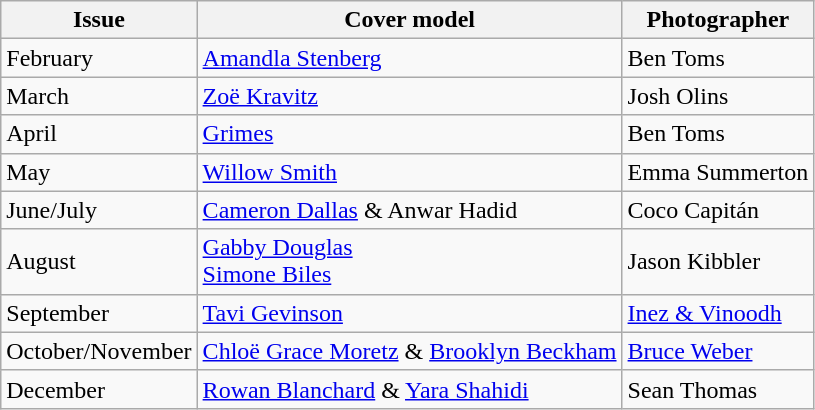<table class="sortable wikitable">
<tr>
<th>Issue</th>
<th>Cover model</th>
<th>Photographer</th>
</tr>
<tr>
<td>February</td>
<td><a href='#'>Amandla Stenberg</a></td>
<td>Ben Toms</td>
</tr>
<tr>
<td>March</td>
<td><a href='#'>Zoë Kravitz</a></td>
<td>Josh Olins</td>
</tr>
<tr>
<td>April</td>
<td><a href='#'>Grimes</a></td>
<td>Ben Toms</td>
</tr>
<tr>
<td>May</td>
<td><a href='#'>Willow Smith</a></td>
<td>Emma Summerton</td>
</tr>
<tr>
<td>June/July</td>
<td><a href='#'>Cameron Dallas</a> & Anwar Hadid</td>
<td>Coco Capitán</td>
</tr>
<tr>
<td>August</td>
<td><a href='#'>Gabby Douglas</a><br><a href='#'>Simone Biles</a></td>
<td>Jason Kibbler</td>
</tr>
<tr>
<td>September</td>
<td><a href='#'>Tavi Gevinson</a></td>
<td><a href='#'>Inez & Vinoodh</a></td>
</tr>
<tr>
<td>October/November</td>
<td><a href='#'>Chloë Grace Moretz</a> & <a href='#'>Brooklyn Beckham</a></td>
<td><a href='#'>Bruce Weber</a></td>
</tr>
<tr>
<td>December</td>
<td><a href='#'>Rowan Blanchard</a> & <a href='#'>Yara Shahidi</a></td>
<td>Sean Thomas</td>
</tr>
</table>
